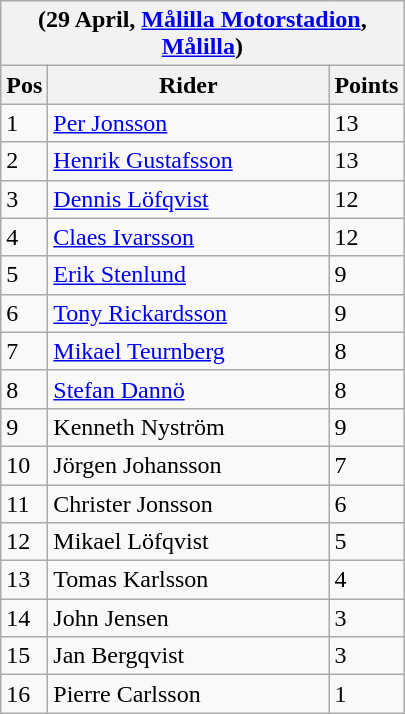<table class="wikitable">
<tr>
<th colspan="6">(29 April, <a href='#'>Målilla Motorstadion</a>, <a href='#'>Målilla</a>)</th>
</tr>
<tr>
<th width=20>Pos</th>
<th width=180>Rider</th>
<th width=40>Points</th>
</tr>
<tr>
<td>1</td>
<td style="text-align:left;"><a href='#'>Per Jonsson</a></td>
<td>13</td>
</tr>
<tr>
<td>2</td>
<td style="text-align:left;"><a href='#'>Henrik Gustafsson</a></td>
<td>13</td>
</tr>
<tr>
<td>3</td>
<td style="text-align:left;"><a href='#'>Dennis Löfqvist</a></td>
<td>12</td>
</tr>
<tr>
<td>4</td>
<td style="text-align:left;"><a href='#'>Claes Ivarsson</a></td>
<td>12</td>
</tr>
<tr>
<td>5</td>
<td style="text-align:left;"><a href='#'>Erik Stenlund</a></td>
<td>9</td>
</tr>
<tr>
<td>6</td>
<td style="text-align:left;"><a href='#'>Tony Rickardsson</a></td>
<td>9</td>
</tr>
<tr>
<td>7</td>
<td style="text-align:left;"><a href='#'>Mikael Teurnberg</a></td>
<td>8</td>
</tr>
<tr>
<td>8</td>
<td style="text-align:left;"><a href='#'>Stefan Dannö</a></td>
<td>8</td>
</tr>
<tr>
<td>9</td>
<td style="text-align:left;">Kenneth Nyström</td>
<td>9</td>
</tr>
<tr>
<td>10</td>
<td style="text-align:left;">Jörgen Johansson</td>
<td>7</td>
</tr>
<tr>
<td>11</td>
<td style="text-align:left;">Christer Jonsson</td>
<td>6</td>
</tr>
<tr>
<td>12</td>
<td style="text-align:left;">Mikael Löfqvist</td>
<td>5</td>
</tr>
<tr>
<td>13</td>
<td style="text-align:left;">Tomas Karlsson</td>
<td>4</td>
</tr>
<tr>
<td>14</td>
<td style="text-align:left;">John Jensen</td>
<td>3</td>
</tr>
<tr>
<td>15</td>
<td style="text-align:left;">Jan Bergqvist</td>
<td>3</td>
</tr>
<tr>
<td>16</td>
<td style="text-align:left;">Pierre Carlsson</td>
<td>1</td>
</tr>
</table>
